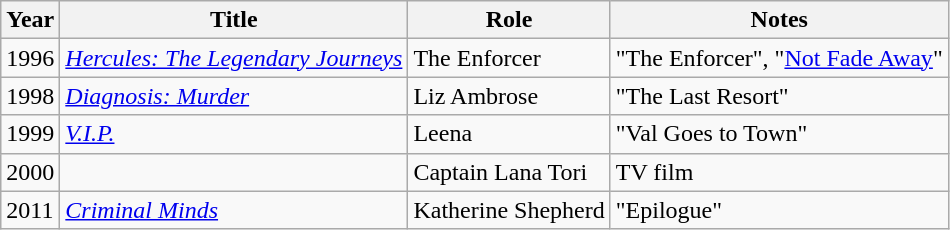<table class="wikitable sortable">
<tr>
<th>Year</th>
<th>Title</th>
<th>Role</th>
<th class="unsortable">Notes</th>
</tr>
<tr>
<td>1996</td>
<td><em><a href='#'>Hercules: The Legendary Journeys</a></em></td>
<td>The Enforcer</td>
<td>"The Enforcer", "<a href='#'>Not Fade Away</a>"</td>
</tr>
<tr>
<td>1998</td>
<td><em><a href='#'>Diagnosis: Murder</a></em></td>
<td>Liz Ambrose</td>
<td>"The Last Resort"</td>
</tr>
<tr>
<td>1999</td>
<td><em><a href='#'>V.I.P.</a></em></td>
<td>Leena</td>
<td>"Val Goes to Town"</td>
</tr>
<tr>
<td>2000</td>
<td><em></em></td>
<td>Captain Lana Tori</td>
<td>TV film</td>
</tr>
<tr>
<td>2011</td>
<td><em><a href='#'>Criminal Minds</a></em></td>
<td>Katherine Shepherd</td>
<td>"Epilogue"</td>
</tr>
</table>
